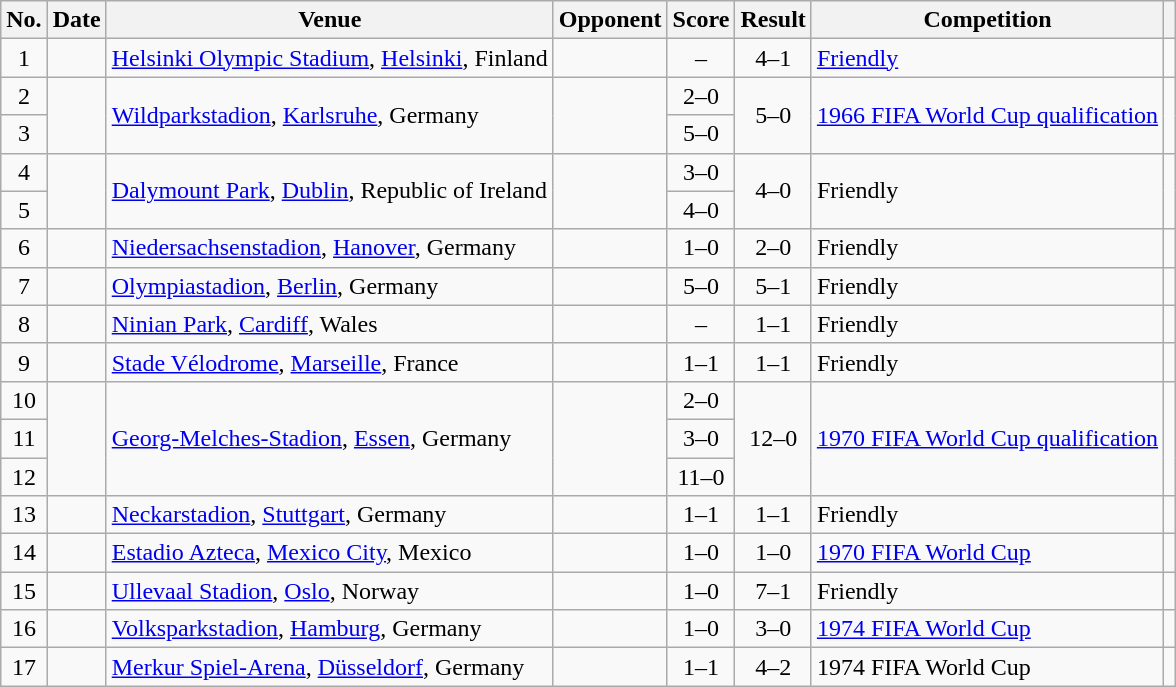<table class="wikitable sortable">
<tr>
<th scope="col">No.</th>
<th scope="col">Date</th>
<th scope="col">Venue</th>
<th scope="col">Opponent</th>
<th scope="col">Score</th>
<th scope="col">Result</th>
<th scope="col">Competition</th>
<th scope="col" class="unsortable"></th>
</tr>
<tr>
<td style="text-align:center">1</td>
<td></td>
<td><a href='#'>Helsinki Olympic Stadium</a>, <a href='#'>Helsinki</a>, Finland</td>
<td></td>
<td style="text-align:center">–</td>
<td style="text-align:center">4–1</td>
<td><a href='#'>Friendly</a></td>
<td></td>
</tr>
<tr>
<td style="text-align:center">2</td>
<td rowspan="2"></td>
<td rowspan="2"><a href='#'>Wildparkstadion</a>, <a href='#'>Karlsruhe</a>, Germany</td>
<td rowspan="2"></td>
<td style="text-align:center">2–0</td>
<td rowspan="2" style="text-align:center">5–0</td>
<td rowspan="2"><a href='#'>1966 FIFA World Cup qualification</a></td>
<td rowspan="2"></td>
</tr>
<tr>
<td style="text-align:center">3</td>
<td style="text-align:center">5–0</td>
</tr>
<tr>
<td style="text-align:center">4</td>
<td rowspan="2"></td>
<td rowspan="2"><a href='#'>Dalymount Park</a>, <a href='#'>Dublin</a>, Republic of Ireland</td>
<td rowspan="2"></td>
<td style="text-align:center">3–0</td>
<td rowspan="2" style="text-align:center">4–0</td>
<td rowspan="2">Friendly</td>
<td rowspan="2"></td>
</tr>
<tr>
<td style="text-align:center">5</td>
<td style="text-align:center">4–0</td>
</tr>
<tr>
<td style="text-align:center">6</td>
<td></td>
<td><a href='#'>Niedersachsenstadion</a>, <a href='#'>Hanover</a>, Germany</td>
<td></td>
<td style="text-align:center">1–0</td>
<td style="text-align:center">2–0</td>
<td>Friendly</td>
<td></td>
</tr>
<tr>
<td style="text-align:center">7</td>
<td></td>
<td><a href='#'>Olympiastadion</a>, <a href='#'>Berlin</a>, Germany</td>
<td></td>
<td style="text-align:center">5–0</td>
<td style="text-align:center">5–1</td>
<td>Friendly</td>
<td></td>
</tr>
<tr>
<td style="text-align:center">8</td>
<td></td>
<td><a href='#'>Ninian Park</a>, <a href='#'>Cardiff</a>, Wales</td>
<td></td>
<td style="text-align:center">–</td>
<td style="text-align:center">1–1</td>
<td>Friendly</td>
<td></td>
</tr>
<tr>
<td style="text-align:center">9</td>
<td></td>
<td><a href='#'>Stade Vélodrome</a>, <a href='#'>Marseille</a>, France</td>
<td></td>
<td style="text-align:center">1–1</td>
<td style="text-align:center">1–1</td>
<td>Friendly</td>
<td></td>
</tr>
<tr>
<td style="text-align:center">10</td>
<td rowspan="3"></td>
<td rowspan="3"><a href='#'>Georg-Melches-Stadion</a>, <a href='#'>Essen</a>, Germany</td>
<td rowspan="3"></td>
<td style="text-align:center">2–0</td>
<td rowspan="3" style="text-align:center">12–0</td>
<td rowspan="3"><a href='#'>1970 FIFA World Cup qualification</a></td>
<td rowspan="3"></td>
</tr>
<tr>
<td style="text-align:center">11</td>
<td style="text-align:center">3–0</td>
</tr>
<tr>
<td style="text-align:center">12</td>
<td style="text-align:center">11–0</td>
</tr>
<tr>
<td style="text-align:center">13</td>
<td></td>
<td><a href='#'>Neckarstadion</a>, <a href='#'>Stuttgart</a>, Germany</td>
<td></td>
<td style="text-align:center">1–1</td>
<td style="text-align:center">1–1</td>
<td>Friendly</td>
<td></td>
</tr>
<tr>
<td style="text-align:center">14</td>
<td></td>
<td><a href='#'>Estadio Azteca</a>, <a href='#'>Mexico City</a>, Mexico</td>
<td></td>
<td style="text-align:center">1–0</td>
<td style="text-align:center">1–0</td>
<td><a href='#'>1970 FIFA World Cup</a></td>
<td></td>
</tr>
<tr>
<td style="text-align:center">15</td>
<td></td>
<td><a href='#'>Ullevaal Stadion</a>, <a href='#'>Oslo</a>, Norway</td>
<td></td>
<td style="text-align:center">1–0</td>
<td style="text-align:center">7–1</td>
<td>Friendly</td>
<td></td>
</tr>
<tr>
<td style="text-align:center">16</td>
<td></td>
<td><a href='#'>Volksparkstadion</a>, <a href='#'>Hamburg</a>, Germany</td>
<td></td>
<td style="text-align:center">1–0</td>
<td style="text-align:center">3–0</td>
<td><a href='#'>1974 FIFA World Cup</a></td>
<td></td>
</tr>
<tr>
<td style="text-align:center">17</td>
<td></td>
<td><a href='#'>Merkur Spiel-Arena</a>, <a href='#'>Düsseldorf</a>, Germany</td>
<td></td>
<td style="text-align:center">1–1</td>
<td style="text-align:center">4–2</td>
<td>1974 FIFA World Cup</td>
<td></td>
</tr>
</table>
